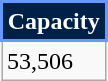<table class="wikitable" style="float:left; margin-right:1em">
<tr>
<th scope="row" style="background: #002147; color: white; border: 2px solid #6699FF;">Capacity</th>
</tr>
<tr>
<td>53,506</td>
</tr>
</table>
